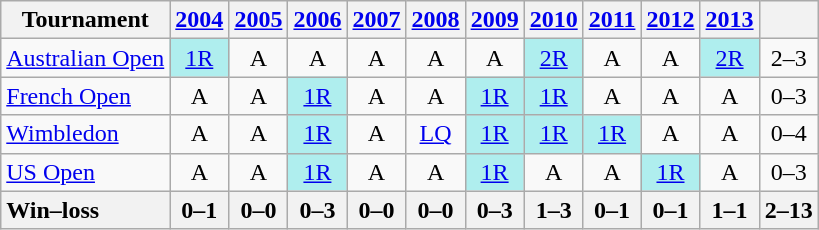<table class=wikitable style="text-align:center">
<tr>
<th>Tournament</th>
<th><a href='#'>2004</a></th>
<th><a href='#'>2005</a></th>
<th><a href='#'>2006</a></th>
<th><a href='#'>2007</a></th>
<th><a href='#'>2008</a></th>
<th><a href='#'>2009</a></th>
<th><a href='#'>2010</a></th>
<th><a href='#'>2011</a></th>
<th><a href='#'>2012</a></th>
<th><a href='#'>2013</a></th>
<th></th>
</tr>
<tr>
<td align=left><a href='#'>Australian Open</a></td>
<td bgcolor=afeeee><a href='#'>1R</a></td>
<td>A</td>
<td>A</td>
<td>A</td>
<td>A</td>
<td>A</td>
<td bgcolor=afeeee><a href='#'>2R</a></td>
<td>A</td>
<td>A</td>
<td bgcolor=afeeee><a href='#'>2R</a></td>
<td>2–3</td>
</tr>
<tr>
<td align=left><a href='#'>French Open</a></td>
<td>A</td>
<td>A</td>
<td bgcolor=afeeee><a href='#'>1R</a></td>
<td>A</td>
<td>A</td>
<td bgcolor=afeeee><a href='#'>1R</a></td>
<td bgcolor=afeeee><a href='#'>1R</a></td>
<td>A</td>
<td>A</td>
<td>A</td>
<td>0–3</td>
</tr>
<tr>
<td align=left><a href='#'>Wimbledon</a></td>
<td>A</td>
<td>A</td>
<td bgcolor=afeeee><a href='#'>1R</a></td>
<td>A</td>
<td><a href='#'>LQ</a></td>
<td bgcolor=afeeee><a href='#'>1R</a></td>
<td bgcolor=afeeee><a href='#'>1R</a></td>
<td bgcolor=afeeee><a href='#'>1R</a></td>
<td>A</td>
<td>A</td>
<td>0–4</td>
</tr>
<tr>
<td align=left><a href='#'>US Open</a></td>
<td>A</td>
<td>A</td>
<td bgcolor=afeeee><a href='#'>1R</a></td>
<td>A</td>
<td>A</td>
<td bgcolor=afeeee><a href='#'>1R</a></td>
<td>A</td>
<td>A</td>
<td bgcolor=afeeee><a href='#'>1R</a></td>
<td>A</td>
<td>0–3</td>
</tr>
<tr>
<th style=text-align:left>Win–loss</th>
<th>0–1</th>
<th>0–0</th>
<th>0–3</th>
<th>0–0</th>
<th>0–0</th>
<th>0–3</th>
<th>1–3</th>
<th>0–1</th>
<th>0–1</th>
<th>1–1</th>
<th>2–13</th>
</tr>
</table>
